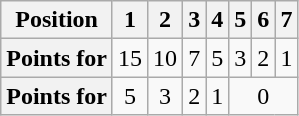<table class="wikitable floatright" style="text-align: center">
<tr>
<th scope="col">Position</th>
<th scope="col">1</th>
<th scope="col">2</th>
<th scope="col">3</th>
<th scope="col">4</th>
<th scope="col">5</th>
<th scope="col">6</th>
<th scope="col">7</th>
</tr>
<tr>
<th scope="row">Points for </th>
<td>15</td>
<td>10</td>
<td>7</td>
<td>5</td>
<td>3</td>
<td>2</td>
<td>1</td>
</tr>
<tr>
<th scope="row">Points for </th>
<td>5</td>
<td>3</td>
<td>2</td>
<td>1</td>
<td colspan=3>0</td>
</tr>
</table>
